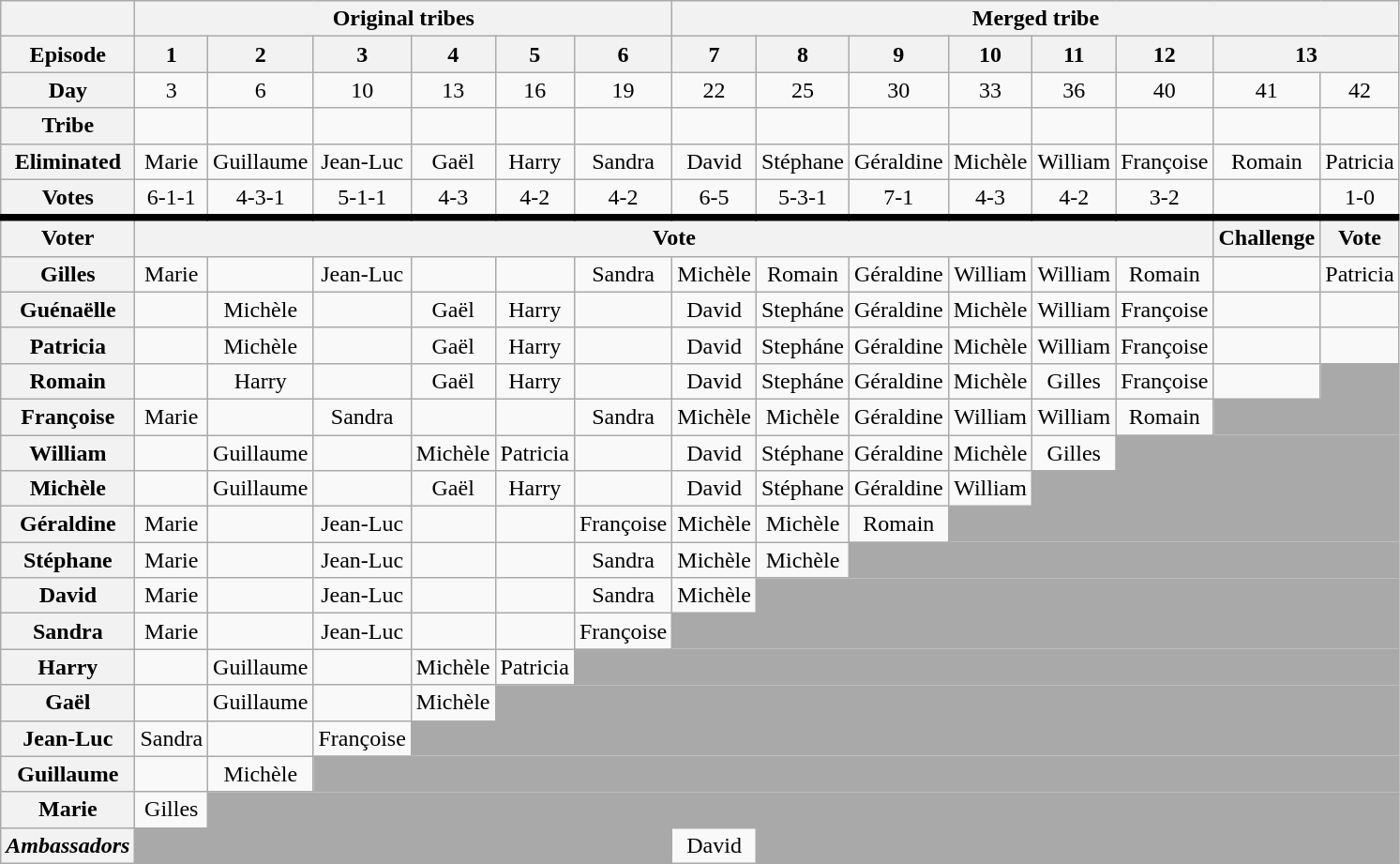<table class="wikitable" style="text-align:center">
<tr>
<th></th>
<th colspan="6">Original tribes</th>
<th colspan="100%">Merged tribe</th>
</tr>
<tr>
<th scope="row">Episode</th>
<th>1</th>
<th>2</th>
<th>3</th>
<th>4</th>
<th>5</th>
<th>6</th>
<th>7</th>
<th>8</th>
<th>9</th>
<th>10</th>
<th>11</th>
<th>12</th>
<th colspan="2">13</th>
</tr>
<tr>
<th scope="row">Day</th>
<td>3</td>
<td>6</td>
<td>10</td>
<td>13</td>
<td>16</td>
<td>19</td>
<td>22</td>
<td>25</td>
<td>30</td>
<td>33</td>
<td>36</td>
<td>40</td>
<td>41</td>
<td>42</td>
</tr>
<tr style="line-height:normal;">
<th scope="row">Tribe</th>
<td></td>
<td></td>
<td></td>
<td></td>
<td></td>
<td></td>
<td></td>
<td></td>
<td></td>
<td></td>
<td></td>
<td></td>
<td></td>
<td></td>
</tr>
<tr>
<th scope="row">Eliminated</th>
<td>Marie</td>
<td>Guillaume</td>
<td>Jean-Luc</td>
<td>Gaël</td>
<td>Harry</td>
<td>Sandra</td>
<td>David</td>
<td>Stéphane</td>
<td>Géraldine</td>
<td>Michèle</td>
<td>William</td>
<td>Françoise</td>
<td>Romain</td>
<td>Patricia</td>
</tr>
<tr>
<th scope="row">Votes</th>
<td>6-1-1</td>
<td>4-3-1</td>
<td>5-1-1</td>
<td>4-3</td>
<td>4-2</td>
<td>4-2</td>
<td>6-5</td>
<td>5-3-1</td>
<td>7-1</td>
<td>4-3</td>
<td>4-2</td>
<td>3-2</td>
<td></td>
<td>1-0</td>
</tr>
<tr style="border-top:5px solid; height:0px;">
<th>Voter</th>
<th colspan="12">Vote</th>
<th>Challenge</th>
<th>Vote</th>
</tr>
<tr>
<th scope="row">Gilles</th>
<td>Marie</td>
<td></td>
<td>Jean-Luc</td>
<td></td>
<td></td>
<td>Sandra</td>
<td>Michèle</td>
<td>Romain</td>
<td>Géraldine</td>
<td>William</td>
<td>William</td>
<td>Romain</td>
<td></td>
<td>Patricia</td>
</tr>
<tr>
<th scope="row">Guénaëlle</th>
<td></td>
<td>Michèle</td>
<td></td>
<td>Gaël</td>
<td>Harry</td>
<td></td>
<td>David</td>
<td>Stepháne</td>
<td>Géraldine</td>
<td>Michèle</td>
<td>William</td>
<td>Françoise</td>
<td></td>
<td></td>
</tr>
<tr>
<th scope="row">Patricia</th>
<td></td>
<td>Michèle</td>
<td></td>
<td>Gaël</td>
<td>Harry</td>
<td></td>
<td>David</td>
<td>Stepháne</td>
<td>Géraldine</td>
<td>Michèle</td>
<td>William</td>
<td>Françoise</td>
<td></td>
<td></td>
</tr>
<tr>
<th scope="row">Romain</th>
<td></td>
<td>Harry</td>
<td></td>
<td>Gaël</td>
<td>Harry</td>
<td></td>
<td>David</td>
<td>Stepháne</td>
<td>Géraldine</td>
<td>Michèle</td>
<td>Gilles</td>
<td>Françoise</td>
<td></td>
<td colspan="100%" style="background:darkgray; border:none;"></td>
</tr>
<tr>
<th scope="row">Françoise</th>
<td>Marie</td>
<td></td>
<td>Sandra</td>
<td></td>
<td></td>
<td>Sandra</td>
<td>Michèle</td>
<td>Michèle</td>
<td>Géraldine</td>
<td>William</td>
<td>William</td>
<td>Romain</td>
<td colspan="100%" style="background:darkgray; border:none;"></td>
</tr>
<tr>
<th scope="row">William</th>
<td></td>
<td>Guillaume</td>
<td></td>
<td>Michèle</td>
<td>Patricia</td>
<td></td>
<td>David</td>
<td>Stéphane</td>
<td>Géraldine</td>
<td>Michèle</td>
<td>Gilles</td>
<td colspan="100%" style="background:darkgray; border:none;"></td>
</tr>
<tr>
<th scope="row">Michèle</th>
<td></td>
<td>Guillaume</td>
<td></td>
<td>Gaël</td>
<td>Harry</td>
<td></td>
<td>David</td>
<td>Stéphane</td>
<td>Géraldine</td>
<td>William</td>
<td colspan="100%" style="background:darkgray; border:none;"></td>
</tr>
<tr>
<th scope="row">Géraldine</th>
<td>Marie</td>
<td></td>
<td>Jean-Luc</td>
<td></td>
<td></td>
<td>Françoise</td>
<td>Michèle</td>
<td>Michèle</td>
<td>Romain</td>
<td colspan="100%" style="background:darkgray; border:none;"></td>
</tr>
<tr>
<th scope="row">Stéphane</th>
<td>Marie</td>
<td></td>
<td>Jean-Luc</td>
<td></td>
<td></td>
<td>Sandra</td>
<td>Michèle</td>
<td>Michèle</td>
<td colspan="100%" style="background:darkgray; border:none;"></td>
</tr>
<tr>
<th scope="row">David</th>
<td>Marie</td>
<td></td>
<td>Jean-Luc</td>
<td></td>
<td></td>
<td>Sandra</td>
<td>Michèle</td>
<td colspan="100%" style="background:darkgray; border:none;"></td>
</tr>
<tr>
<th scope="row">Sandra</th>
<td>Marie</td>
<td></td>
<td>Jean-Luc</td>
<td></td>
<td></td>
<td>Françoise</td>
<td colspan="100%" style="background:darkgray; border:none;"></td>
</tr>
<tr>
<th scope="row">Harry</th>
<td></td>
<td>Guillaume</td>
<td></td>
<td>Michèle</td>
<td>Patricia</td>
<td colspan="100%" style="background:darkgray; border:none;"></td>
</tr>
<tr>
<th scope="row">Gaël</th>
<td></td>
<td>Guillaume</td>
<td></td>
<td>Michèle</td>
<td colspan="100%" style="background:darkgray; border:none;"></td>
</tr>
<tr>
<th scope="row">Jean-Luc</th>
<td>Sandra</td>
<td></td>
<td>Françoise</td>
<td colspan="100%" style="background:darkgray; border:none;"></td>
</tr>
<tr>
<th scope="row">Guillaume</th>
<td></td>
<td>Michèle</td>
<td colspan="100%" style="background:darkgray; border:none;"></td>
</tr>
<tr>
<th scope="row">Marie</th>
<td>Gilles</td>
<td colspan="100%" style="background:darkgray; border:none;"></td>
</tr>
<tr>
<th scope="row"><em>Ambassadors</em></th>
<td colspan="6" style="background:darkgray; border:none;"></td>
<td>David</td>
<td colspan="100%" style="background:darkgray; border:none;"></td>
</tr>
</table>
